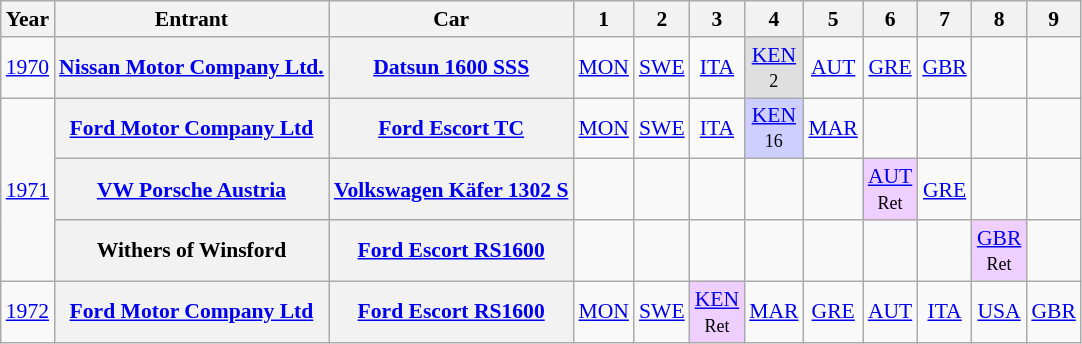<table class="wikitable" style="text-align:center; font-size:90%;">
<tr>
<th>Year</th>
<th>Entrant</th>
<th>Car</th>
<th>1</th>
<th>2</th>
<th>3</th>
<th>4</th>
<th>5</th>
<th>6</th>
<th>7</th>
<th>8</th>
<th>9</th>
</tr>
<tr>
<td><a href='#'>1970</a></td>
<th><a href='#'>Nissan Motor Company Ltd.</a></th>
<th><a href='#'>Datsun 1600 SSS</a></th>
<td><a href='#'>MON</a></td>
<td><a href='#'>SWE</a></td>
<td><a href='#'>ITA</a></td>
<td style="background:#DFDFDF;"><a href='#'>KEN</a><br><small>2</small></td>
<td><a href='#'>AUT</a></td>
<td><a href='#'>GRE</a></td>
<td><a href='#'>GBR</a></td>
<td></td>
<td></td>
</tr>
<tr>
<td rowspan=3><a href='#'>1971</a></td>
<th><a href='#'>Ford Motor Company Ltd</a></th>
<th><a href='#'>Ford Escort TC</a></th>
<td><a href='#'>MON</a></td>
<td><a href='#'>SWE</a></td>
<td><a href='#'>ITA</a></td>
<td style="background:#CFCFFF;"><a href='#'>KEN</a><br><small>16</small></td>
<td><a href='#'>MAR</a></td>
<td></td>
<td></td>
<td></td>
<td></td>
</tr>
<tr>
<th><a href='#'>VW Porsche Austria</a></th>
<th><a href='#'>Volkswagen Käfer 1302 S</a></th>
<td></td>
<td></td>
<td></td>
<td></td>
<td></td>
<td style="background:#EFCFFF;"><a href='#'>AUT</a><br><small>Ret</small></td>
<td><a href='#'>GRE</a></td>
<td></td>
<td></td>
</tr>
<tr>
<th>Withers of Winsford</th>
<th><a href='#'>Ford Escort RS1600</a></th>
<td></td>
<td></td>
<td></td>
<td></td>
<td></td>
<td></td>
<td></td>
<td style="background:#EFCFFF;"><a href='#'>GBR</a><br><small>Ret</small></td>
<td></td>
</tr>
<tr>
<td><a href='#'>1972</a></td>
<th><a href='#'>Ford Motor Company Ltd</a></th>
<th><a href='#'>Ford Escort RS1600</a></th>
<td><a href='#'>MON</a></td>
<td><a href='#'>SWE</a></td>
<td style="background:#EFCFFF;"><a href='#'>KEN</a><br><small>Ret</small></td>
<td><a href='#'>MAR</a></td>
<td><a href='#'>GRE</a></td>
<td><a href='#'>AUT</a></td>
<td><a href='#'>ITA</a></td>
<td><a href='#'>USA</a></td>
<td><a href='#'>GBR</a></td>
</tr>
</table>
